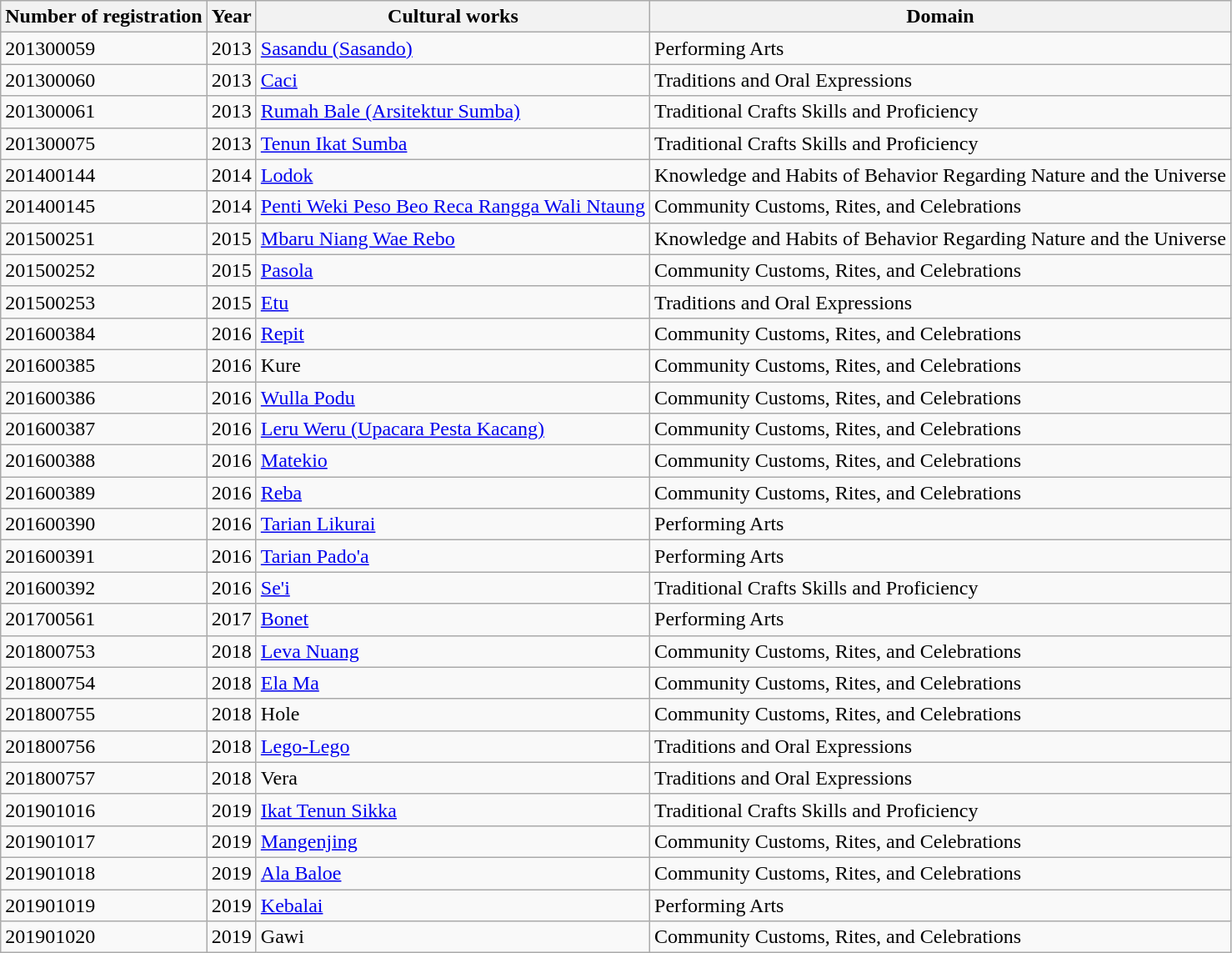<table class = "wikitable sortable">
<tr>
<th>Number of registration</th>
<th>Year</th>
<th>Cultural works</th>
<th>Domain</th>
</tr>
<tr>
<td>201300059</td>
<td>2013</td>
<td><a href='#'>Sasandu (Sasando)</a></td>
<td>Performing Arts</td>
</tr>
<tr>
<td>201300060</td>
<td>2013</td>
<td><a href='#'>Caci</a></td>
<td>Traditions and Oral Expressions</td>
</tr>
<tr>
<td>201300061</td>
<td>2013</td>
<td><a href='#'>Rumah Bale (Arsitektur Sumba)</a></td>
<td>Traditional Crafts Skills and Proficiency</td>
</tr>
<tr>
<td>201300075</td>
<td>2013</td>
<td><a href='#'>Tenun Ikat Sumba</a></td>
<td>Traditional Crafts Skills and Proficiency</td>
</tr>
<tr>
<td>201400144</td>
<td>2014</td>
<td><a href='#'>Lodok</a></td>
<td>Knowledge and Habits of Behavior Regarding Nature and the Universe</td>
</tr>
<tr>
<td>201400145</td>
<td>2014</td>
<td><a href='#'>Penti Weki Peso Beo Reca Rangga Wali Ntaung</a></td>
<td>Community Customs, Rites, and Celebrations</td>
</tr>
<tr>
<td>201500251</td>
<td>2015</td>
<td><a href='#'>Mbaru Niang Wae Rebo</a></td>
<td>Knowledge and Habits of Behavior Regarding Nature and the Universe</td>
</tr>
<tr>
<td>201500252</td>
<td>2015</td>
<td><a href='#'>Pasola</a></td>
<td>Community Customs, Rites, and Celebrations</td>
</tr>
<tr>
<td>201500253</td>
<td>2015</td>
<td><a href='#'>Etu</a></td>
<td>Traditions and Oral Expressions</td>
</tr>
<tr>
<td>201600384</td>
<td>2016</td>
<td><a href='#'>Repit</a></td>
<td>Community Customs, Rites, and Celebrations</td>
</tr>
<tr>
<td>201600385</td>
<td>2016</td>
<td>Kure</td>
<td>Community Customs, Rites, and Celebrations</td>
</tr>
<tr>
<td>201600386</td>
<td>2016</td>
<td><a href='#'>Wulla Podu</a></td>
<td>Community Customs, Rites, and Celebrations</td>
</tr>
<tr>
<td>201600387</td>
<td>2016</td>
<td><a href='#'>Leru Weru (Upacara Pesta Kacang)</a></td>
<td>Community Customs, Rites, and Celebrations</td>
</tr>
<tr>
<td>201600388</td>
<td>2016</td>
<td><a href='#'>Matekio</a></td>
<td>Community Customs, Rites, and Celebrations</td>
</tr>
<tr>
<td>201600389</td>
<td>2016</td>
<td><a href='#'>Reba</a></td>
<td>Community Customs, Rites, and Celebrations</td>
</tr>
<tr>
<td>201600390</td>
<td>2016</td>
<td><a href='#'>Tarian Likurai</a></td>
<td>Performing Arts</td>
</tr>
<tr>
<td>201600391</td>
<td>2016</td>
<td><a href='#'>Tarian Pado'a</a></td>
<td>Performing Arts</td>
</tr>
<tr>
<td>201600392</td>
<td>2016</td>
<td><a href='#'>Se'i</a></td>
<td>Traditional Crafts Skills and Proficiency</td>
</tr>
<tr>
<td>201700561</td>
<td>2017</td>
<td><a href='#'>Bonet</a></td>
<td>Performing Arts</td>
</tr>
<tr>
<td>201800753</td>
<td>2018</td>
<td><a href='#'>Leva Nuang</a></td>
<td>Community Customs, Rites, and Celebrations</td>
</tr>
<tr>
<td>201800754</td>
<td>2018</td>
<td><a href='#'>Ela Ma</a></td>
<td>Community Customs, Rites, and Celebrations</td>
</tr>
<tr>
<td>201800755</td>
<td>2018</td>
<td>Hole</td>
<td>Community Customs, Rites, and Celebrations</td>
</tr>
<tr>
<td>201800756</td>
<td>2018</td>
<td><a href='#'>Lego-Lego</a></td>
<td>Traditions and Oral Expressions</td>
</tr>
<tr>
<td>201800757</td>
<td>2018</td>
<td>Vera</td>
<td>Traditions and Oral Expressions</td>
</tr>
<tr>
<td>201901016</td>
<td>2019</td>
<td><a href='#'>Ikat Tenun Sikka</a></td>
<td>Traditional Crafts Skills and Proficiency</td>
</tr>
<tr>
<td>201901017</td>
<td>2019</td>
<td><a href='#'>Mangenjing</a></td>
<td>Community Customs, Rites, and Celebrations</td>
</tr>
<tr>
<td>201901018</td>
<td>2019</td>
<td><a href='#'>Ala Baloe</a></td>
<td>Community Customs, Rites, and Celebrations</td>
</tr>
<tr>
<td>201901019</td>
<td>2019</td>
<td><a href='#'>Kebalai</a></td>
<td>Performing Arts</td>
</tr>
<tr>
<td>201901020</td>
<td>2019</td>
<td>Gawi</td>
<td>Community Customs, Rites, and Celebrations</td>
</tr>
</table>
